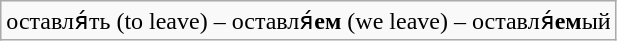<table class="wikitable">
<tr>
<td>оставля́ть (to leave) – оставля́<strong>ем</strong> (we leave) – оставля́<strong>ем</strong>ый</td>
</tr>
</table>
